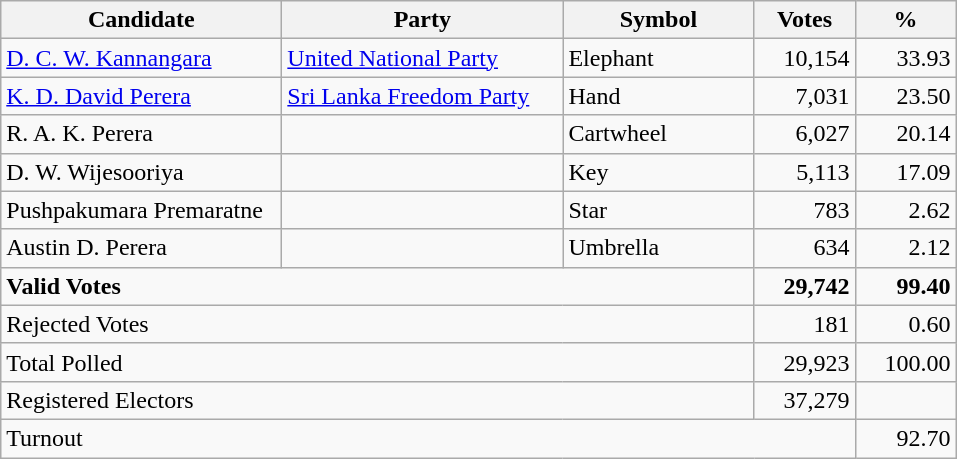<table class="wikitable" border="1" style="text-align:right;">
<tr>
<th align=left width="180">Candidate</th>
<th align=left width="180">Party</th>
<th align=left width="120">Symbol</th>
<th align=left width="60">Votes</th>
<th align=left width="60">%</th>
</tr>
<tr>
<td align=left><a href='#'>D. C. W. Kannangara</a></td>
<td align=left><a href='#'>United National Party</a></td>
<td align=left>Elephant</td>
<td>10,154</td>
<td>33.93</td>
</tr>
<tr>
<td align=left><a href='#'>K. D. David Perera</a></td>
<td align=left><a href='#'>Sri Lanka Freedom Party</a></td>
<td align=left>Hand</td>
<td>7,031</td>
<td>23.50</td>
</tr>
<tr>
<td align=left>R. A. K. Perera</td>
<td></td>
<td align=left>Cartwheel</td>
<td>6,027</td>
<td>20.14</td>
</tr>
<tr>
<td align=left>D. W. Wijesooriya</td>
<td></td>
<td align=left>Key</td>
<td>5,113</td>
<td>17.09</td>
</tr>
<tr>
<td align=left>Pushpakumara Premaratne</td>
<td></td>
<td align=left>Star</td>
<td>783</td>
<td>2.62</td>
</tr>
<tr>
<td align=left>Austin D. Perera</td>
<td></td>
<td align=left>Umbrella</td>
<td>634</td>
<td>2.12</td>
</tr>
<tr>
<td align=left colspan=3><strong>Valid Votes</strong></td>
<td><strong>29,742</strong></td>
<td><strong>99.40</strong></td>
</tr>
<tr>
<td align=left colspan=3>Rejected Votes</td>
<td>181</td>
<td>0.60</td>
</tr>
<tr>
<td align=left colspan=3>Total Polled</td>
<td>29,923</td>
<td>100.00</td>
</tr>
<tr>
<td align=left colspan=3>Registered Electors</td>
<td>37,279</td>
<td></td>
</tr>
<tr>
<td align=left colspan=4>Turnout</td>
<td>92.70</td>
</tr>
</table>
